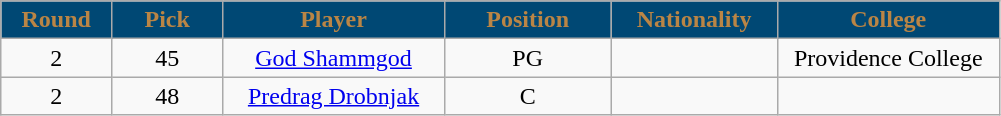<table class="wikitable sortable sortable">
<tr>
<th style="background:#004874; color:#BA8545" width="10%">Round</th>
<th style="background:#004874; color:#BA8545" width="10%">Pick</th>
<th style="background:#004874; color:#BA8545" width="20%">Player</th>
<th style="background:#004874; color:#BA8545" width="15%">Position</th>
<th style="background:#004874; color:#BA8545" width="15%">Nationality</th>
<th style="background:#004874; color:#BA8545" width="20%">College</th>
</tr>
<tr style="text-align: center">
<td>2</td>
<td>45</td>
<td><a href='#'>God Shammgod</a></td>
<td>PG</td>
<td></td>
<td>Providence College</td>
</tr>
<tr style="text-align: center">
<td>2</td>
<td>48</td>
<td><a href='#'>Predrag Drobnjak</a></td>
<td>C</td>
<td></td>
<td></td>
</tr>
</table>
